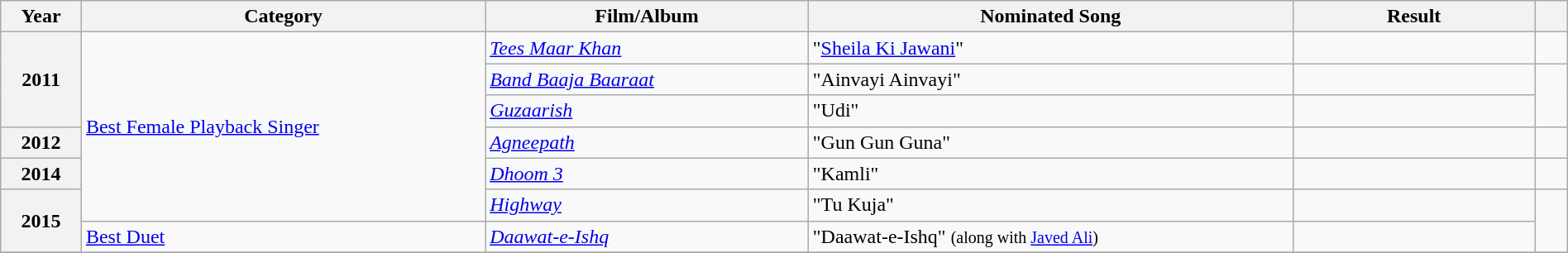<table class="wikitable plainrowheaders" width="100%" textcolor:#000;">
<tr>
<th scope="col" width=5%><strong>Year</strong></th>
<th scope="col" width=25%><strong>Category</strong></th>
<th scope="col" width=20%><strong>Film/Album</strong></th>
<th scope="col" width=30%><strong>Nominated Song</strong></th>
<th scope="col" width=15%><strong>Result</strong></th>
<th scope="col" width=2%><strong></strong></th>
</tr>
<tr>
<th scope="row" rowspan="3">2011</th>
<td rowspan="6"><a href='#'>Best Female Playback Singer</a></td>
<td><em><a href='#'>Tees Maar Khan</a></em></td>
<td>"<a href='#'>Sheila Ki Jawani</a>"</td>
<td></td>
<td style="text-align:center;"></td>
</tr>
<tr>
<td><em><a href='#'>Band Baaja Baaraat</a></em></td>
<td>"Ainvayi Ainvayi"</td>
<td></td>
<td style="text-align:center;" rowspan="2"></td>
</tr>
<tr>
<td><em><a href='#'>Guzaarish</a></em></td>
<td>"Udi"</td>
<td></td>
</tr>
<tr>
<th scope="row">2012</th>
<td><em><a href='#'>Agneepath</a></em></td>
<td>"Gun Gun Guna"</td>
<td></td>
<td style="text-align:center;"></td>
</tr>
<tr>
<th scope="row">2014</th>
<td><em><a href='#'>Dhoom 3</a></em></td>
<td>"Kamli"</td>
<td></td>
<td style="text-align:center;"></td>
</tr>
<tr>
<th scope="row" rowspan="2">2015</th>
<td><em><a href='#'>Highway</a></em></td>
<td>"Tu Kuja"</td>
<td></td>
<td style="text-align:center;" rowspan="2"></td>
</tr>
<tr>
<td><a href='#'>Best Duet</a></td>
<td><em><a href='#'>Daawat-e-Ishq</a></em></td>
<td>"Daawat-e-Ishq" <small>(along with <a href='#'>Javed Ali</a>)</small></td>
<td></td>
</tr>
<tr>
</tr>
</table>
